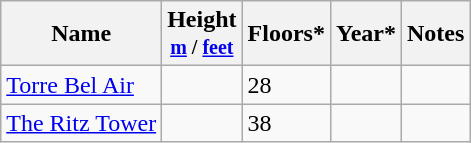<table class="wikitable sortable">
<tr>
<th>Name</th>
<th>Height<br><small><a href='#'>m</a> / <a href='#'>feet</a></small></th>
<th>Floors*</th>
<th>Year*</th>
<th class="unsortable">Notes</th>
</tr>
<tr>
<td><a href='#'>Torre Bel Air</a></td>
<td></td>
<td>28</td>
<td></td>
<td></td>
</tr>
<tr>
<td><a href='#'>The Ritz Tower</a></td>
<td></td>
<td>38</td>
<td></td>
<td></td>
</tr>
</table>
